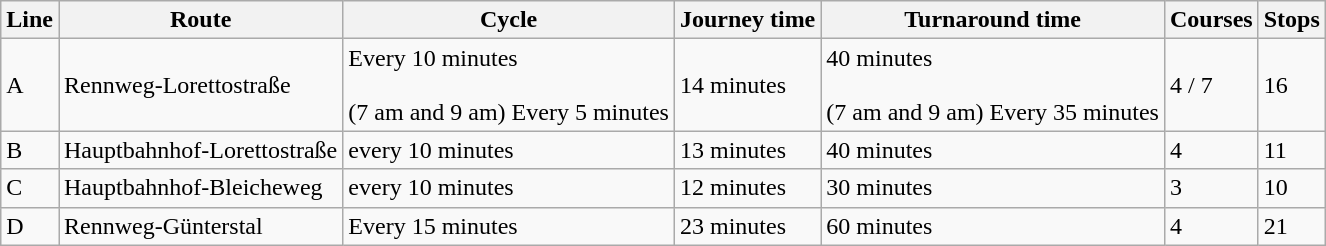<table class="wikitable">
<tr>
<th>Line</th>
<th>Route</th>
<th>Cycle</th>
<th>Journey time</th>
<th>Turnaround time</th>
<th>Courses</th>
<th>Stops</th>
</tr>
<tr>
<td>A</td>
<td>Rennweg-Lorettostraße</td>
<td>Every 10 minutes<br><br>(7 am and 9 am) Every 5 minutes</td>
<td>14 minutes</td>
<td>40 minutes<br><br>(7 am and 9 am) Every 35 minutes</td>
<td>4 / 7</td>
<td>16</td>
</tr>
<tr>
<td>B</td>
<td>Hauptbahnhof-Lorettostraße</td>
<td>every 10 minutes</td>
<td>13 minutes</td>
<td>40 minutes</td>
<td>4</td>
<td>11</td>
</tr>
<tr>
<td>C</td>
<td>Hauptbahnhof-Bleicheweg</td>
<td>every 10 minutes</td>
<td>12 minutes</td>
<td>30 minutes</td>
<td>3</td>
<td>10</td>
</tr>
<tr>
<td>D</td>
<td>Rennweg-Günterstal</td>
<td>Every 15 minutes</td>
<td>23 minutes</td>
<td>60 minutes</td>
<td>4</td>
<td>21</td>
</tr>
</table>
